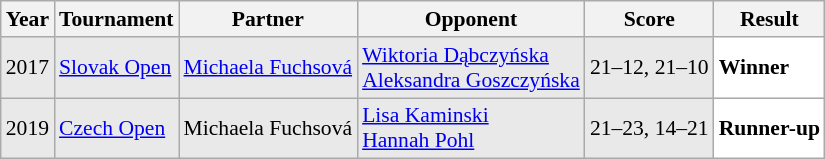<table class="sortable wikitable" style="font-size: 90%;">
<tr>
<th>Year</th>
<th>Tournament</th>
<th>Partner</th>
<th>Opponent</th>
<th>Score</th>
<th>Result</th>
</tr>
<tr style="background:#E9E9E9">
<td align="center">2017</td>
<td align="left"><a href='#'>Slovak Open</a></td>
<td align="left"> <a href='#'>Michaela Fuchsová</a></td>
<td align="left"> <a href='#'>Wiktoria Dąbczyńska</a><br> <a href='#'>Aleksandra Goszczyńska</a></td>
<td align="left">21–12, 21–10</td>
<td style="text-align:left; background:white"> <strong>Winner</strong></td>
</tr>
<tr style="background:#E9E9E9">
<td align="center">2019</td>
<td align="left"><a href='#'>Czech Open</a></td>
<td align="left"> Michaela Fuchsová</td>
<td align="left"> <a href='#'>Lisa Kaminski</a><br> <a href='#'>Hannah Pohl</a></td>
<td align="left">21–23, 14–21</td>
<td style="text-align:left; background:white"> <strong>Runner-up</strong></td>
</tr>
</table>
